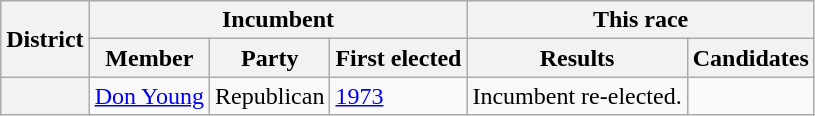<table class=wikitable>
<tr>
<th rowspan=2>District</th>
<th colspan=3>Incumbent</th>
<th colspan=2>This race</th>
</tr>
<tr>
<th>Member</th>
<th>Party</th>
<th>First elected</th>
<th>Results</th>
<th>Candidates</th>
</tr>
<tr>
<th></th>
<td><a href='#'>Don Young</a></td>
<td>Republican</td>
<td><a href='#'>1973 </a></td>
<td>Incumbent re-elected.</td>
<td nowrap></td>
</tr>
</table>
